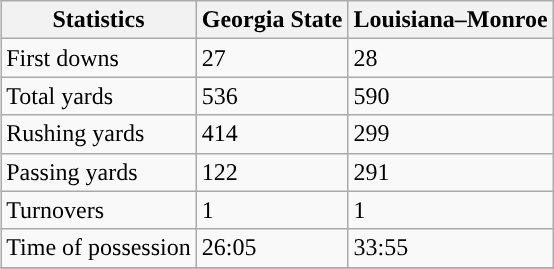<table class="wikitable" style="float: right;">
<tr>
<th>Statistics</th>
<th>Georgia State</th>
<th>Louisiana–Monroe</th>
</tr>
<tr>
<td>First downs</td>
<td>27</td>
<td>28</td>
</tr>
<tr>
<td>Total yards</td>
<td>536</td>
<td>590</td>
</tr>
<tr>
<td>Rushing yards</td>
<td>414</td>
<td>299</td>
</tr>
<tr>
<td>Passing yards</td>
<td>122</td>
<td>291</td>
</tr>
<tr>
<td>Turnovers</td>
<td>1</td>
<td>1</td>
</tr>
<tr>
<td>Time of possession</td>
<td>26:05</td>
<td>33:55</td>
</tr>
<tr>
</tr>
</table>
